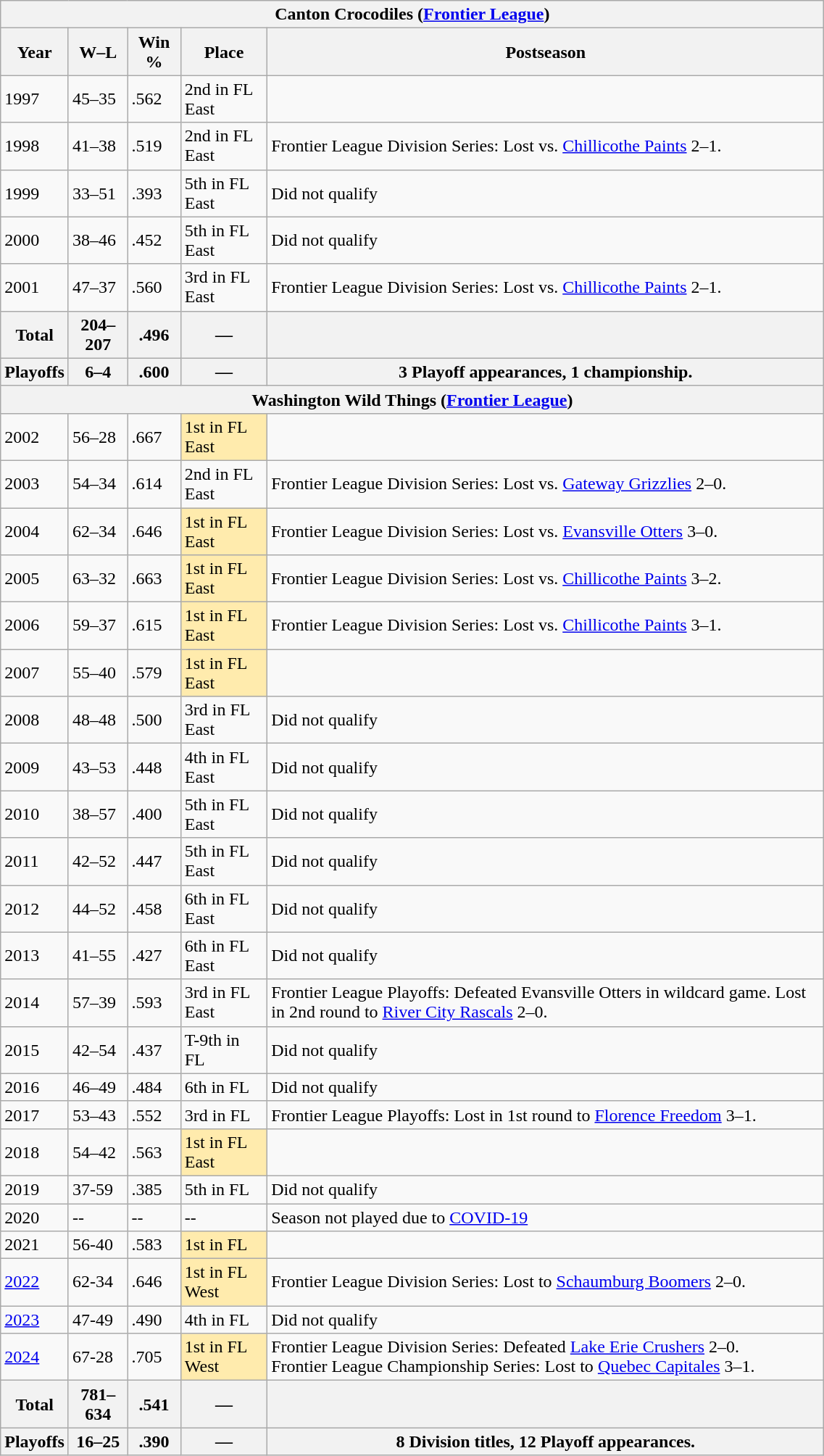<table class="wikitable" width="60%">
<tr>
<th colspan="5">Canton Crocodiles (<a href='#'>Frontier League</a>)</th>
</tr>
<tr>
<th>Year</th>
<th>W–L</th>
<th>Win %</th>
<th>Place</th>
<th>Postseason</th>
</tr>
<tr>
<td>1997</td>
<td>45–35</td>
<td>.562</td>
<td>2nd in FL East</td>
<td></td>
</tr>
<tr>
<td>1998</td>
<td>41–38</td>
<td>.519</td>
<td>2nd in FL East</td>
<td>Frontier League Division Series: Lost vs. <a href='#'>Chillicothe Paints</a> 2–1.</td>
</tr>
<tr>
<td>1999</td>
<td>33–51</td>
<td>.393</td>
<td>5th in FL East</td>
<td>Did not qualify</td>
</tr>
<tr>
<td>2000</td>
<td>38–46</td>
<td>.452</td>
<td>5th in FL East</td>
<td>Did not qualify</td>
</tr>
<tr>
<td>2001</td>
<td>47–37</td>
<td>.560</td>
<td>3rd in FL East</td>
<td>Frontier League Division Series: Lost vs. <a href='#'>Chillicothe Paints</a> 2–1.</td>
</tr>
<tr>
<th><strong>Total</strong></th>
<th><strong>204–207</strong></th>
<th><strong>.496</strong></th>
<th>—</th>
<th></th>
</tr>
<tr>
<th><strong>Playoffs</strong></th>
<th><strong>6–4</strong></th>
<th><strong>.600</strong></th>
<th>—</th>
<th><strong>3 Playoff appearances, 1 championship.</strong></th>
</tr>
<tr>
<th colspan="5" align="center">Washington Wild Things (<a href='#'>Frontier League</a>)</th>
</tr>
<tr>
<td>2002</td>
<td>56–28</td>
<td>.667</td>
<td bgcolor="FFEBAD">1st in FL East</td>
<td></td>
</tr>
<tr>
<td>2003</td>
<td>54–34</td>
<td>.614</td>
<td>2nd in FL East</td>
<td>Frontier League Division Series: Lost vs. <a href='#'>Gateway Grizzlies</a> 2–0.</td>
</tr>
<tr>
<td>2004</td>
<td>62–34</td>
<td>.646</td>
<td bgcolor="FFEBAD">1st in FL East</td>
<td>Frontier League Division Series: Lost vs. <a href='#'>Evansville Otters</a> 3–0.</td>
</tr>
<tr>
<td>2005</td>
<td>63–32</td>
<td>.663</td>
<td bgcolor="FFEBAD">1st in FL East</td>
<td>Frontier League Division Series: Lost vs. <a href='#'>Chillicothe Paints</a> 3–2.</td>
</tr>
<tr>
<td>2006</td>
<td>59–37</td>
<td>.615</td>
<td bgcolor="FFEBAD">1st in FL East</td>
<td>Frontier League Division Series: Lost vs. <a href='#'>Chillicothe Paints</a> 3–1.</td>
</tr>
<tr>
<td>2007</td>
<td>55–40</td>
<td>.579</td>
<td bgcolor="FFEBAD">1st in FL East</td>
<td></td>
</tr>
<tr>
<td>2008</td>
<td>48–48</td>
<td>.500</td>
<td>3rd in FL East</td>
<td>Did not qualify</td>
</tr>
<tr>
<td>2009</td>
<td>43–53</td>
<td>.448</td>
<td>4th in FL East</td>
<td>Did not qualify</td>
</tr>
<tr>
<td>2010</td>
<td>38–57</td>
<td>.400</td>
<td>5th in FL East</td>
<td>Did not qualify</td>
</tr>
<tr>
<td>2011</td>
<td>42–52</td>
<td>.447</td>
<td>5th in FL East</td>
<td>Did not qualify</td>
</tr>
<tr>
<td>2012</td>
<td>44–52</td>
<td>.458</td>
<td>6th in FL East</td>
<td>Did not qualify</td>
</tr>
<tr>
<td>2013</td>
<td>41–55</td>
<td>.427</td>
<td>6th in FL East</td>
<td>Did not qualify</td>
</tr>
<tr>
<td>2014</td>
<td>57–39</td>
<td>.593</td>
<td>3rd in FL East</td>
<td>Frontier League Playoffs: Defeated Evansville Otters in wildcard game. Lost in 2nd round to <a href='#'>River City Rascals</a> 2–0.</td>
</tr>
<tr>
<td>2015</td>
<td>42–54</td>
<td>.437</td>
<td>T-9th in FL</td>
<td>Did not qualify</td>
</tr>
<tr>
<td>2016</td>
<td>46–49</td>
<td>.484</td>
<td>6th in FL</td>
<td>Did not qualify</td>
</tr>
<tr>
<td>2017</td>
<td>53–43</td>
<td>.552</td>
<td>3rd in FL</td>
<td>Frontier League Playoffs: Lost in 1st round to <a href='#'>Florence Freedom</a> 3–1.</td>
</tr>
<tr>
<td>2018</td>
<td>54–42</td>
<td>.563</td>
<td bgcolor="FFEBAD">1st in FL East</td>
<td></td>
</tr>
<tr>
<td>2019</td>
<td>37-59</td>
<td>.385</td>
<td>5th in FL</td>
<td>Did not qualify</td>
</tr>
<tr>
<td>2020</td>
<td>--</td>
<td>--</td>
<td>--</td>
<td>Season not played due to <a href='#'>COVID-19</a></td>
</tr>
<tr>
<td>2021</td>
<td>56-40</td>
<td>.583</td>
<td bgcolor="FFEBAD">1st in FL</td>
<td></td>
</tr>
<tr>
<td><a href='#'>2022</a></td>
<td>62-34</td>
<td>.646</td>
<td bgcolor="FFEBAD">1st in FL West</td>
<td>Frontier League Division Series: Lost to <a href='#'>Schaumburg Boomers</a> 2–0.</td>
</tr>
<tr>
<td><a href='#'>2023</a></td>
<td>47-49</td>
<td>.490</td>
<td>4th in FL</td>
<td>Did not qualify</td>
</tr>
<tr>
<td><a href='#'>2024</a></td>
<td>67-28</td>
<td>.705</td>
<td bgcolor="FFEBAD">1st in FL West</td>
<td>Frontier League Division Series: Defeated <a href='#'>Lake Erie Crushers</a> 2–0. <br> Frontier League Championship Series: Lost to <a href='#'>Quebec Capitales</a> 3–1.</td>
</tr>
<tr>
<th><strong>Total</strong></th>
<th><strong>781–634</strong></th>
<th><strong>.541</strong></th>
<th>—</th>
<th></th>
</tr>
<tr>
<th><strong>Playoffs</strong></th>
<th><strong>16–25</strong></th>
<th><strong>.390</strong></th>
<th>—</th>
<th><strong>8 Division titles, 12 Playoff appearances.</strong></th>
</tr>
</table>
